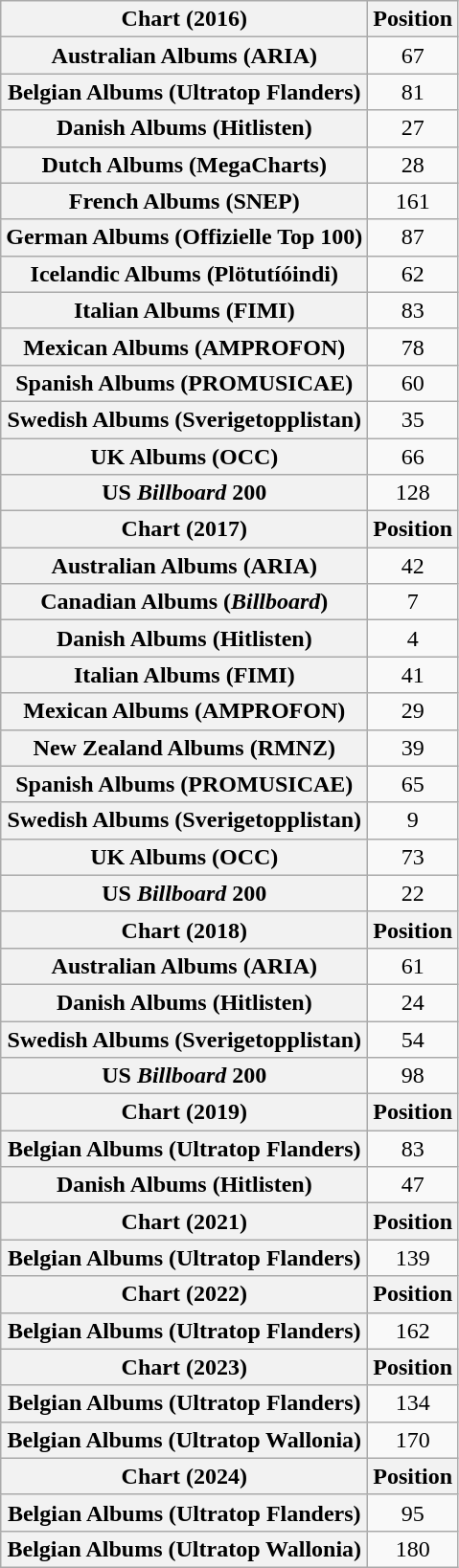<table class="wikitable sortable plainrowheaders" style="text-align:center">
<tr>
<th scope="col">Chart (2016)</th>
<th scope="col">Position</th>
</tr>
<tr>
<th scope="row">Australian Albums (ARIA)</th>
<td>67</td>
</tr>
<tr>
<th scope="row">Belgian Albums (Ultratop Flanders)</th>
<td>81</td>
</tr>
<tr>
<th scope="row">Danish Albums (Hitlisten)</th>
<td>27</td>
</tr>
<tr>
<th scope="row">Dutch Albums (MegaCharts)</th>
<td>28</td>
</tr>
<tr>
<th scope="row">French Albums (SNEP)</th>
<td>161</td>
</tr>
<tr>
<th scope="row">German Albums (Offizielle Top 100)</th>
<td>87</td>
</tr>
<tr>
<th scope="row">Icelandic Albums (Plötutíóindi)</th>
<td>62</td>
</tr>
<tr>
<th scope="row">Italian Albums (FIMI)</th>
<td>83</td>
</tr>
<tr>
<th scope="row">Mexican Albums (AMPROFON)</th>
<td>78</td>
</tr>
<tr>
<th scope="row">Spanish Albums (PROMUSICAE)</th>
<td>60</td>
</tr>
<tr>
<th scope="row">Swedish Albums (Sverigetopplistan)</th>
<td>35</td>
</tr>
<tr>
<th scope="row">UK Albums (OCC)</th>
<td>66</td>
</tr>
<tr>
<th scope="row">US <em>Billboard</em> 200</th>
<td>128</td>
</tr>
<tr>
<th scope="col">Chart (2017)</th>
<th scope="col">Position</th>
</tr>
<tr>
<th scope="row">Australian Albums (ARIA)</th>
<td>42</td>
</tr>
<tr>
<th scope="row">Canadian Albums (<em>Billboard</em>)</th>
<td>7</td>
</tr>
<tr>
<th scope="row">Danish Albums (Hitlisten)</th>
<td>4</td>
</tr>
<tr>
<th scope="row">Italian Albums (FIMI)</th>
<td>41</td>
</tr>
<tr>
<th scope="row">Mexican Albums (AMPROFON)</th>
<td>29</td>
</tr>
<tr>
<th scope="row">New Zealand Albums (RMNZ)</th>
<td>39</td>
</tr>
<tr>
<th scope="row">Spanish Albums (PROMUSICAE)</th>
<td>65</td>
</tr>
<tr>
<th scope="row">Swedish Albums (Sverigetopplistan)</th>
<td>9</td>
</tr>
<tr>
<th scope="row">UK Albums (OCC)</th>
<td>73</td>
</tr>
<tr>
<th scope="row">US <em>Billboard</em> 200</th>
<td>22</td>
</tr>
<tr>
<th scope="col">Chart (2018)</th>
<th scope="col">Position</th>
</tr>
<tr>
<th scope="row">Australian Albums (ARIA)</th>
<td>61</td>
</tr>
<tr>
<th scope="row">Danish Albums (Hitlisten)</th>
<td>24</td>
</tr>
<tr>
<th scope="row">Swedish Albums (Sverigetopplistan)</th>
<td>54</td>
</tr>
<tr>
<th scope="row">US <em>Billboard</em> 200</th>
<td>98</td>
</tr>
<tr>
<th scope="col">Chart (2019)</th>
<th scope="col">Position</th>
</tr>
<tr>
<th scope="row">Belgian Albums (Ultratop Flanders)</th>
<td>83</td>
</tr>
<tr>
<th scope="row">Danish Albums (Hitlisten)</th>
<td>47</td>
</tr>
<tr>
<th scope="col">Chart (2021)</th>
<th scope="col">Position</th>
</tr>
<tr>
<th scope="row">Belgian Albums (Ultratop Flanders)</th>
<td>139</td>
</tr>
<tr>
<th scope="col">Chart (2022)</th>
<th scope="col">Position</th>
</tr>
<tr>
<th scope="row">Belgian Albums (Ultratop Flanders)</th>
<td>162</td>
</tr>
<tr>
<th scope="col">Chart (2023)</th>
<th scope="col">Position</th>
</tr>
<tr>
<th scope="row">Belgian Albums (Ultratop Flanders)</th>
<td>134</td>
</tr>
<tr>
<th scope="row">Belgian Albums (Ultratop Wallonia)</th>
<td>170</td>
</tr>
<tr>
<th scope="col">Chart (2024)</th>
<th scope="col">Position</th>
</tr>
<tr>
<th scope="row">Belgian Albums (Ultratop Flanders)</th>
<td>95</td>
</tr>
<tr>
<th scope="row">Belgian Albums (Ultratop Wallonia)</th>
<td>180</td>
</tr>
</table>
